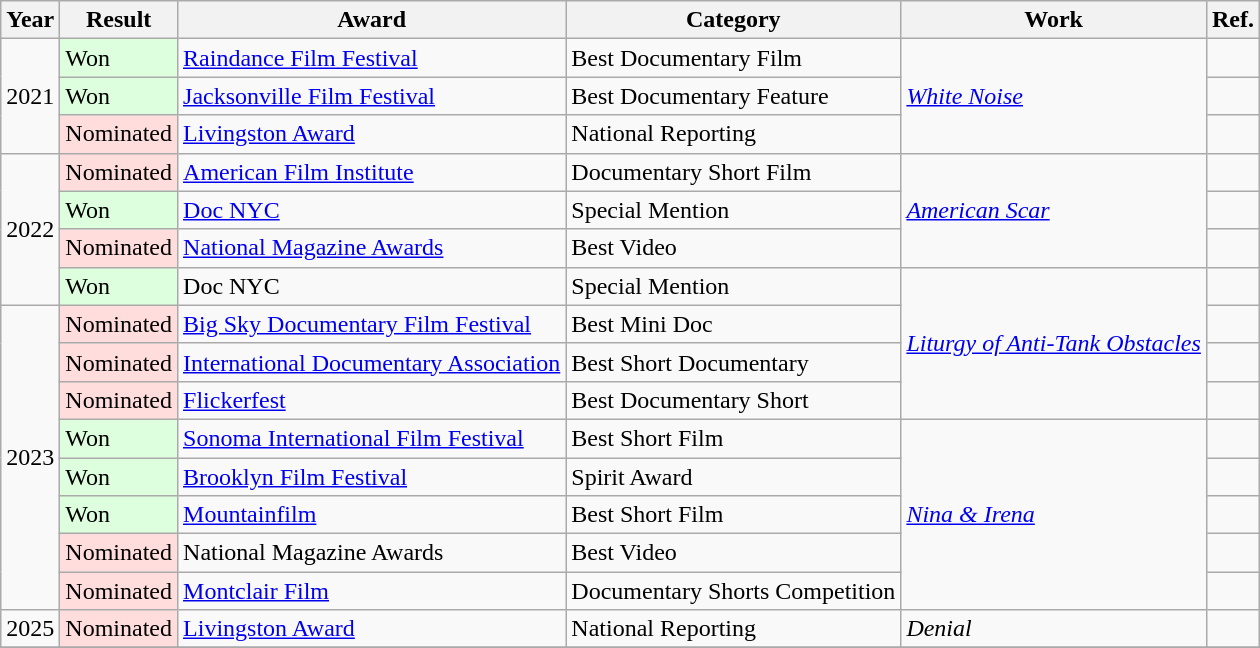<table class="wikitable">
<tr>
<th>Year</th>
<th>Result</th>
<th>Award</th>
<th>Category</th>
<th>Work</th>
<th>Ref.</th>
</tr>
<tr>
<td rowspan="3">2021</td>
<td style="background: #ddffdd">Won</td>
<td><a href='#'>Raindance Film Festival</a></td>
<td>Best Documentary Film</td>
<td rowspan="3"><em><a href='#'>White Noise</a></em></td>
<td></td>
</tr>
<tr>
<td style="background: #ddffdd">Won</td>
<td><a href='#'>Jacksonville Film Festival</a></td>
<td>Best Documentary Feature</td>
<td></td>
</tr>
<tr>
<td style="background: #ffdddd">Nominated</td>
<td><a href='#'>Livingston Award</a></td>
<td>National Reporting</td>
<td></td>
</tr>
<tr>
<td rowspan="4">2022</td>
<td style="background: #ffdddd">Nominated</td>
<td><a href='#'>American Film Institute</a></td>
<td>Documentary Short Film</td>
<td rowspan="3"><em><a href='#'>American Scar</a></em></td>
<td></td>
</tr>
<tr>
<td style="background: #ddffdd">Won</td>
<td><a href='#'>Doc NYC</a></td>
<td>Special Mention</td>
<td></td>
</tr>
<tr>
<td style="background: #ffdddd">Nominated</td>
<td><a href='#'>National Magazine Awards</a></td>
<td>Best Video</td>
<td></td>
</tr>
<tr>
<td style="background: #ddffdd">Won</td>
<td>Doc NYC</td>
<td>Special Mention</td>
<td rowspan="4"><em><a href='#'>Liturgy of Anti-Tank Obstacles</a></em></td>
<td></td>
</tr>
<tr>
<td rowspan="8">2023</td>
<td style="background: #ffdddd">Nominated</td>
<td><a href='#'>Big Sky Documentary Film Festival</a></td>
<td>Best Mini Doc</td>
<td></td>
</tr>
<tr>
<td style="background: #ffdddd">Nominated</td>
<td><a href='#'>International Documentary Association</a></td>
<td>Best Short Documentary</td>
<td></td>
</tr>
<tr>
<td style="background: #ffdddd">Nominated</td>
<td><a href='#'>Flickerfest</a></td>
<td>Best Documentary Short</td>
<td></td>
</tr>
<tr>
<td style="background: #ddffdd">Won</td>
<td><a href='#'>Sonoma International Film Festival</a></td>
<td>Best Short Film</td>
<td rowspan="5"><em><a href='#'>Nina & Irena</a></em></td>
<td></td>
</tr>
<tr>
<td style="background: #ddffdd">Won</td>
<td><a href='#'>Brooklyn Film Festival</a></td>
<td>Spirit Award</td>
<td></td>
</tr>
<tr>
<td style="background: #ddffdd">Won</td>
<td><a href='#'>Mountainfilm</a></td>
<td>Best Short Film</td>
<td></td>
</tr>
<tr>
<td style="background: #ffdddd">Nominated</td>
<td>National Magazine Awards</td>
<td>Best Video</td>
<td></td>
</tr>
<tr>
<td style="background: #ffdddd">Nominated</td>
<td><a href='#'>Montclair Film</a></td>
<td>Documentary Shorts Competition</td>
<td></td>
</tr>
<tr>
<td>2025</td>
<td style="background: #ffdddd">Nominated</td>
<td><a href='#'>Livingston Award</a></td>
<td>National Reporting</td>
<td><em>Denial</em></td>
<td></td>
</tr>
<tr>
</tr>
</table>
